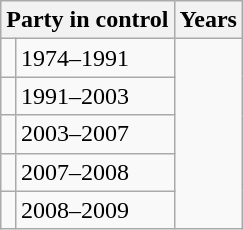<table class="wikitable">
<tr>
<th colspan="2">Party in control</th>
<th>Years</th>
</tr>
<tr>
<td></td>
<td>1974–1991</td>
</tr>
<tr>
<td></td>
<td>1991–2003</td>
</tr>
<tr>
<td></td>
<td>2003–2007</td>
</tr>
<tr>
<td></td>
<td>2007–2008</td>
</tr>
<tr>
<td></td>
<td>2008–2009</td>
</tr>
</table>
